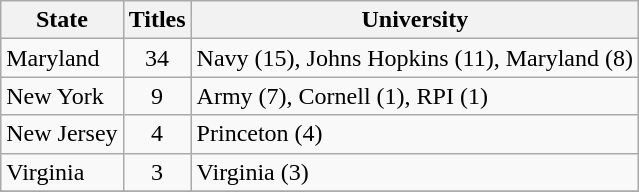<table class="wikitable sortable">
<tr>
<th>State</th>
<th>Titles</th>
<th>University</th>
</tr>
<tr>
<td> Maryland</td>
<td align=center>34</td>
<td>Navy (15), Johns Hopkins (11), Maryland (8)</td>
</tr>
<tr>
<td> New York</td>
<td align=center>9</td>
<td>Army (7), Cornell (1), RPI (1)</td>
</tr>
<tr>
<td> New Jersey</td>
<td align=center>4</td>
<td>Princeton (4)</td>
</tr>
<tr>
<td> Virginia</td>
<td align=center>3</td>
<td>Virginia (3)</td>
</tr>
<tr>
</tr>
</table>
